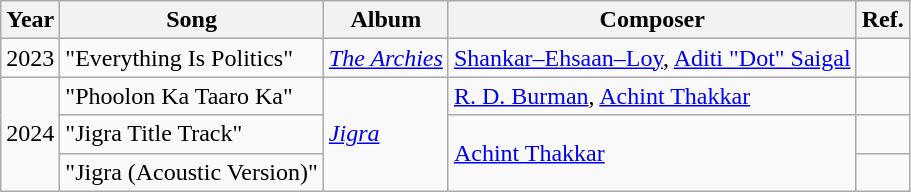<table class="wikitable">
<tr>
<th>Year</th>
<th>Song</th>
<th>Album</th>
<th>Composer</th>
<th>Ref.</th>
</tr>
<tr>
<td>2023</td>
<td>"Everything Is Politics"</td>
<td><a href='#'><em>The Archies</em></a></td>
<td><a href='#'>Shankar–Ehsaan–Loy</a>, <a href='#'>Aditi "Dot" Saigal</a></td>
<td></td>
</tr>
<tr>
<td rowspan="3">2024</td>
<td>"Phoolon Ka Taaro Ka"</td>
<td rowspan="3"><em><a href='#'>Jigra</a></em></td>
<td><a href='#'>R. D. Burman</a>, <a href='#'>Achint Thakkar</a></td>
<td></td>
</tr>
<tr>
<td>"Jigra Title Track"</td>
<td rowspan="2"><a href='#'>Achint Thakkar</a></td>
<td></td>
</tr>
<tr>
<td>"Jigra (Acoustic Version)"</td>
<td></td>
</tr>
</table>
